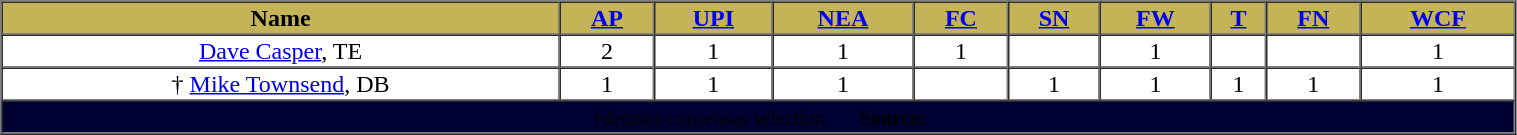<table cellpadding="1" border="1" cellspacing="0" style="width:80%;">
<tr>
<th style="background:#c5b358;"><span>Name</span></th>
<th style="background:#c5b358;"><span><a href='#'>AP</a></span></th>
<th style="background:#c5b358;"><span><a href='#'>UPI</a></span></th>
<th style="background:#c5b358;"><span><a href='#'>NEA</a></span></th>
<th style="background:#c5b358;"><span><a href='#'>FC</a></span></th>
<th style="background:#c5b358;"><span><a href='#'>SN</a></span></th>
<th style="background:#c5b358;"><span><a href='#'>FW</a></span></th>
<th style="background:#c5b358;"><span><a href='#'>T</a></span></th>
<th style="background:#c5b358;"><span><a href='#'>FN</a></span></th>
<th style="background:#c5b358;"><span><a href='#'>WCF</a></span></th>
</tr>
<tr style="text-align:center;">
<td><a href='#'>Dave Casper</a>, TE</td>
<td>2</td>
<td>1</td>
<td>1</td>
<td>1</td>
<td></td>
<td>1</td>
<td></td>
<td></td>
<td>1</td>
</tr>
<tr style="text-align:center;">
<td>† <a href='#'>Mike Townsend</a>, DB</td>
<td>1</td>
<td>1</td>
<td>1</td>
<td></td>
<td>1</td>
<td>1</td>
<td>1</td>
<td>1</td>
<td>1</td>
</tr>
<tr style="text-align:center;">
<td colspan="10" style="background:#003;"><span><small>†denotes consensus selection       <strong>Source:</strong></small></span></td>
</tr>
</table>
